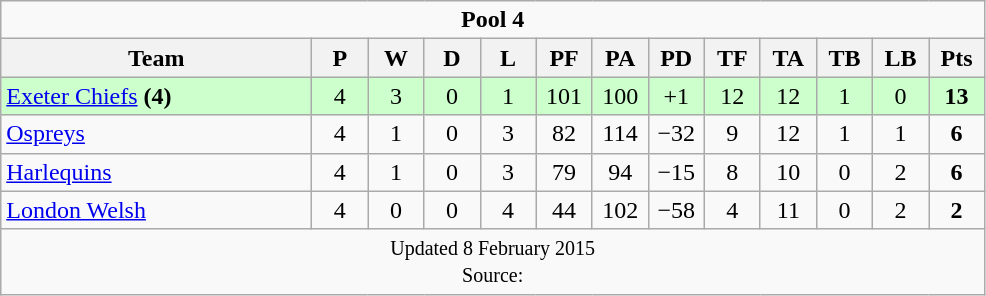<table class="wikitable" style="text-align:center">
<tr>
<td colspan="13" cellpadding="0" cellspacing="0"><strong>Pool 4</strong></td>
</tr>
<tr>
<th style="width:200px">Team</th>
<th width="30">P</th>
<th width="30">W</th>
<th width="30">D</th>
<th width="30">L</th>
<th width="30">PF</th>
<th width="30">PA</th>
<th width="30">PD</th>
<th width="30">TF</th>
<th width="30">TA</th>
<th width="30">TB</th>
<th width="30">LB</th>
<th width="30">Pts</th>
</tr>
<tr style="background:#cfc">
<td align="left"> <a href='#'>Exeter Chiefs</a> <strong>(4)</strong></td>
<td>4</td>
<td>3</td>
<td>0</td>
<td>1</td>
<td>101</td>
<td>100</td>
<td>+1</td>
<td>12</td>
<td>12</td>
<td>1</td>
<td>0</td>
<td><strong>13</strong></td>
</tr>
<tr>
<td align="left"> <a href='#'>Ospreys</a></td>
<td>4</td>
<td>1</td>
<td>0</td>
<td>3</td>
<td>82</td>
<td>114</td>
<td>−32</td>
<td>9</td>
<td>12</td>
<td>1</td>
<td>1</td>
<td><strong>6</strong></td>
</tr>
<tr>
<td align="left"> <a href='#'>Harlequins</a></td>
<td>4</td>
<td>1</td>
<td>0</td>
<td>3</td>
<td>79</td>
<td>94</td>
<td>−15</td>
<td>8</td>
<td>10</td>
<td>0</td>
<td>2</td>
<td><strong>6</strong></td>
</tr>
<tr>
<td align="left"> <a href='#'>London Welsh</a></td>
<td>4</td>
<td>0</td>
<td>0</td>
<td>4</td>
<td>44</td>
<td>102</td>
<td>−58</td>
<td>4</td>
<td>11</td>
<td>0</td>
<td>2</td>
<td><strong>2</strong></td>
</tr>
<tr>
<td colspan="13" style="border:0px"><small>Updated 8 February 2015<br>Source: </small></td>
</tr>
</table>
